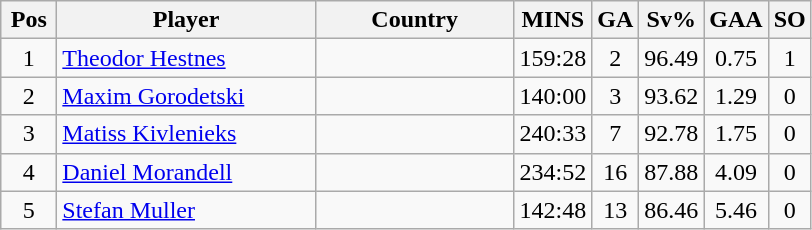<table class="wikitable sortable" style="text-align: center;">
<tr>
<th width=30>Pos</th>
<th width=165>Player</th>
<th width=125>Country</th>
<th width=20>MINS</th>
<th width=20>GA</th>
<th width=20>Sv%</th>
<th width=20>GAA</th>
<th width=20>SO</th>
</tr>
<tr>
<td>1</td>
<td align=left><a href='#'>Theodor Hestnes</a></td>
<td align=left></td>
<td>159:28</td>
<td>2</td>
<td>96.49</td>
<td>0.75</td>
<td>1</td>
</tr>
<tr>
<td>2</td>
<td align=left><a href='#'>Maxim Gorodetski</a></td>
<td align=left></td>
<td>140:00</td>
<td>3</td>
<td>93.62</td>
<td>1.29</td>
<td>0</td>
</tr>
<tr>
<td>3</td>
<td align=left><a href='#'>Matiss Kivlenieks</a></td>
<td align=left></td>
<td>240:33</td>
<td>7</td>
<td>92.78</td>
<td>1.75</td>
<td>0</td>
</tr>
<tr>
<td>4</td>
<td align=left><a href='#'>Daniel Morandell</a></td>
<td align=left></td>
<td>234:52</td>
<td>16</td>
<td>87.88</td>
<td>4.09</td>
<td>0</td>
</tr>
<tr>
<td>5</td>
<td align=left><a href='#'>Stefan Muller</a></td>
<td align=left></td>
<td>142:48</td>
<td>13</td>
<td>86.46</td>
<td>5.46</td>
<td>0</td>
</tr>
</table>
